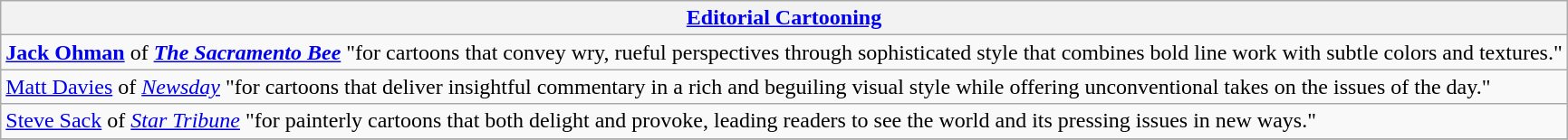<table class="wikitable" style="float:left; float:none;">
<tr>
<th><a href='#'>Editorial Cartooning</a></th>
</tr>
<tr>
<td><strong><a href='#'>Jack Ohman</a></strong> of <strong><em><a href='#'>The Sacramento Bee</a></em></strong> "for cartoons that convey wry, rueful perspectives through sophisticated style that combines bold line work with subtle colors and textures."</td>
</tr>
<tr>
<td><a href='#'>Matt Davies</a> of <em><a href='#'>Newsday</a></em> "for cartoons that deliver insightful commentary in a rich and beguiling visual style while offering unconventional takes on the issues of the day."</td>
</tr>
<tr>
<td><a href='#'>Steve Sack</a> of <em><a href='#'>Star Tribune</a></em> "for painterly cartoons that both delight and provoke, leading readers to see the world and its pressing issues in new ways."</td>
</tr>
<tr>
</tr>
</table>
